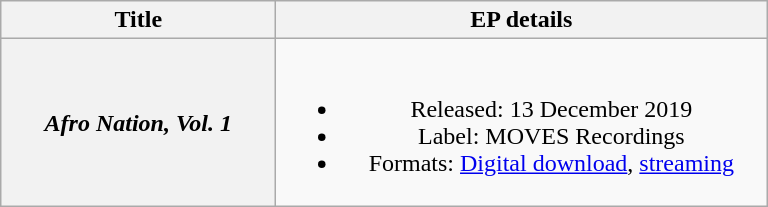<table class="wikitable plainrowheaders" style="text-align:center;">
<tr>
<th scope="col" style="width:11em;">Title</th>
<th scope="col" style="width:20em;">EP details</th>
</tr>
<tr>
<th scope="row"><em>Afro Nation, Vol. 1</em></th>
<td><br><ul><li>Released: 13 December 2019</li><li>Label: MOVES Recordings</li><li>Formats: <a href='#'>Digital download</a>, <a href='#'>streaming</a></li></ul></td>
</tr>
</table>
